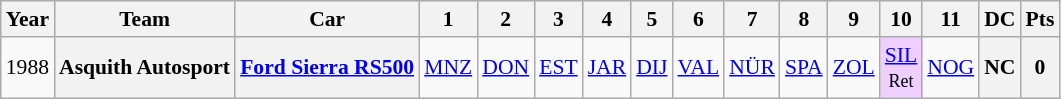<table class="wikitable" style="text-align:center; font-size:90%">
<tr>
<th>Year</th>
<th>Team</th>
<th>Car</th>
<th>1</th>
<th>2</th>
<th>3</th>
<th>4</th>
<th>5</th>
<th>6</th>
<th>7</th>
<th>8</th>
<th>9</th>
<th>10</th>
<th>11</th>
<th>DC</th>
<th>Pts</th>
</tr>
<tr>
<td>1988</td>
<th> Asquith Autosport</th>
<th><a href='#'>Ford Sierra RS500</a></th>
<td><a href='#'>MNZ</a></td>
<td><a href='#'>DON</a></td>
<td><a href='#'>EST</a></td>
<td><a href='#'>JAR</a></td>
<td><a href='#'>DIJ</a></td>
<td><a href='#'>VAL</a></td>
<td><a href='#'>NÜR</a></td>
<td><a href='#'>SPA</a></td>
<td><a href='#'>ZOL</a></td>
<td style="background:#EFCFFF;"><a href='#'>SIL</a><br><small>Ret</small></td>
<td><a href='#'>NOG</a></td>
<th>NC</th>
<th>0</th>
</tr>
</table>
